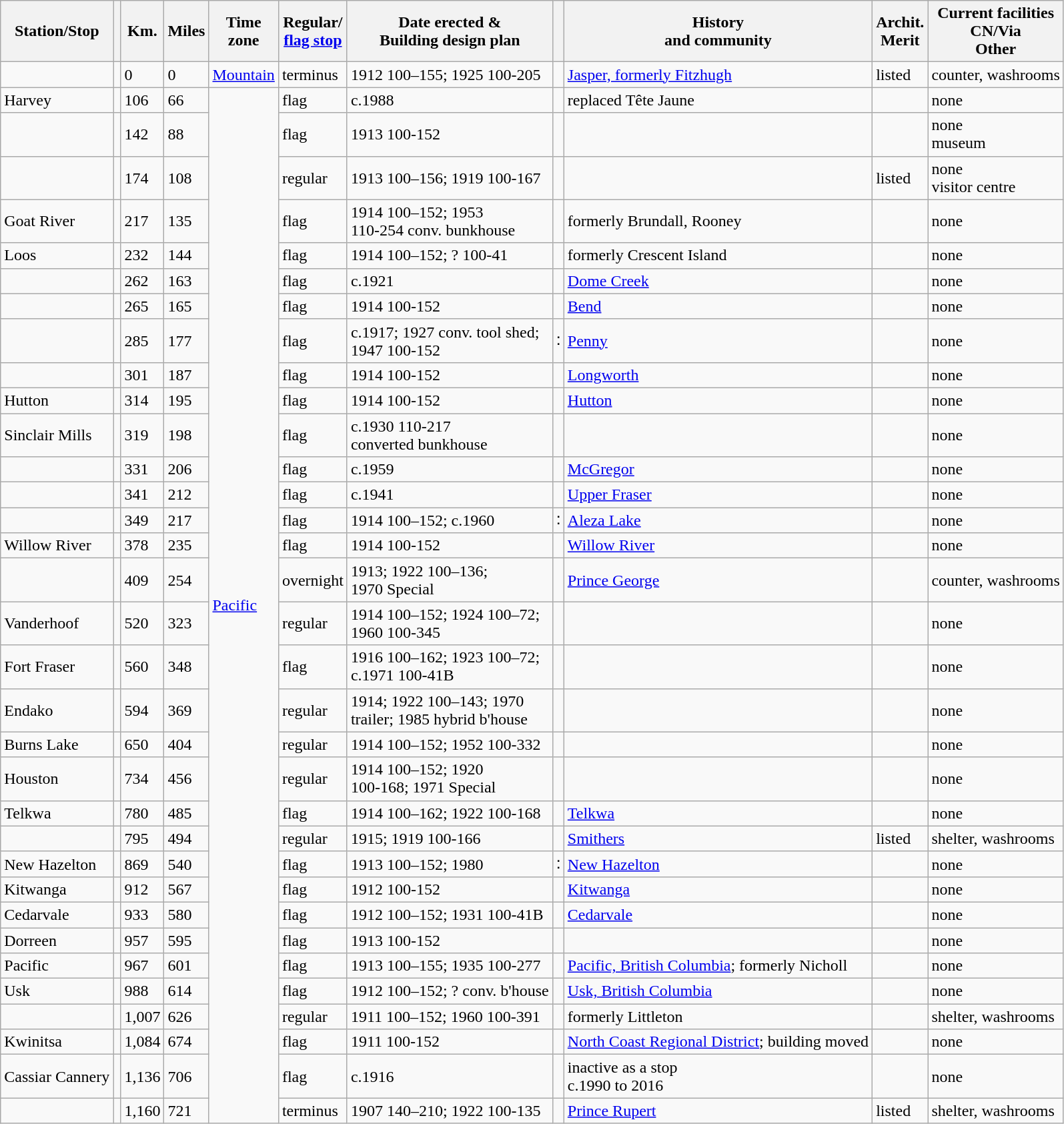<table class=wikitable>
<tr>
<th>Station/Stop</th>
<th></th>
<th>Km.</th>
<th>Miles</th>
<th>Time<br>zone</th>
<th>Regular/<br><a href='#'>flag stop</a></th>
<th>Date erected & <br> Building design plan</th>
<th></th>
<th>History<br>and community</th>
<th>Archit.<br>Merit</th>
<th>Current facilities<br> CN/Via <br> Other</th>
</tr>
<tr>
<td></td>
<td></td>
<td>0</td>
<td>0</td>
<td><a href='#'>Mountain</a></td>
<td>terminus</td>
<td>1912 100–155; 1925 100-205</td>
<td> </td>
<td><a href='#'>Jasper, formerly Fitzhugh</a></td>
<td>listed</td>
<td>counter, washrooms</td>
</tr>
<tr>
<td>Harvey</td>
<td></td>
<td>106</td>
<td>66</td>
<td rowspan=33><a href='#'>Pacific</a></td>
<td>flag</td>
<td>c.1988</td>
<td> </td>
<td>replaced Tête Jaune</td>
<td></td>
<td>none</td>
</tr>
<tr>
<td></td>
<td></td>
<td>142</td>
<td>88</td>
<td>flag</td>
<td>1913 100-152</td>
<td> </td>
<td></td>
<td></td>
<td>none <br> museum</td>
</tr>
<tr>
<td></td>
<td></td>
<td>174</td>
<td>108</td>
<td>regular</td>
<td>1913 100–156; 1919 100-167</td>
<td> </td>
<td></td>
<td>listed</td>
<td>none <br> visitor centre</td>
</tr>
<tr>
<td>Goat River</td>
<td></td>
<td>217</td>
<td>135</td>
<td>flag</td>
<td>1914 100–152; 1953 <br> 110-254 conv. bunkhouse</td>
<td> </td>
<td>formerly Brundall, Rooney</td>
<td></td>
<td>none</td>
</tr>
<tr>
<td>Loos</td>
<td></td>
<td>232</td>
<td>144</td>
<td>flag</td>
<td>1914 100–152; ? 100-41</td>
<td> </td>
<td>formerly Crescent Island</td>
<td></td>
<td>none</td>
</tr>
<tr>
<td></td>
<td></td>
<td>262</td>
<td>163</td>
<td>flag</td>
<td>c.1921</td>
<td></td>
<td><a href='#'>Dome Creek</a></td>
<td></td>
<td>none</td>
</tr>
<tr>
<td></td>
<td></td>
<td>265</td>
<td>165</td>
<td>flag</td>
<td>1914 100-152</td>
<td> </td>
<td><a href='#'>Bend</a></td>
<td></td>
<td>none</td>
</tr>
<tr>
<td></td>
<td></td>
<td>285</td>
<td>177</td>
<td>flag</td>
<td>c.1917; 1927 conv. tool shed; <br> 1947 100-152</td>
<td> ˸</td>
<td><a href='#'>Penny</a></td>
<td></td>
<td>none</td>
</tr>
<tr>
<td></td>
<td></td>
<td>301</td>
<td>187</td>
<td>flag</td>
<td>1914 100-152</td>
<td> </td>
<td><a href='#'>Longworth</a></td>
<td></td>
<td>none</td>
</tr>
<tr>
<td>Hutton</td>
<td></td>
<td>314</td>
<td>195</td>
<td>flag</td>
<td>1914 100-152</td>
<td> </td>
<td><a href='#'>Hutton</a></td>
<td></td>
<td>none</td>
</tr>
<tr>
<td>Sinclair Mills</td>
<td></td>
<td>319</td>
<td>198</td>
<td>flag</td>
<td>c.1930 110-217 <br> converted bunkhouse</td>
<td></td>
<td></td>
<td></td>
<td>none</td>
</tr>
<tr>
<td></td>
<td></td>
<td>331</td>
<td>206</td>
<td>flag</td>
<td>c.1959</td>
<td></td>
<td><a href='#'>McGregor</a></td>
<td></td>
<td>none</td>
</tr>
<tr>
<td></td>
<td></td>
<td>341</td>
<td>212</td>
<td>flag</td>
<td>c.1941</td>
<td></td>
<td><a href='#'>Upper Fraser</a></td>
<td></td>
<td>none</td>
</tr>
<tr>
<td></td>
<td></td>
<td>349</td>
<td>217</td>
<td>flag</td>
<td>1914 100–152; c.1960</td>
<td> ˸</td>
<td><a href='#'>Aleza Lake</a></td>
<td></td>
<td>none</td>
</tr>
<tr>
<td>Willow River</td>
<td></td>
<td>378</td>
<td>235</td>
<td>flag</td>
<td>1914 100-152</td>
<td> </td>
<td><a href='#'>Willow River</a></td>
<td></td>
<td>none</td>
</tr>
<tr>
<td></td>
<td></td>
<td>409</td>
<td>254</td>
<td>overnight</td>
<td>1913; 1922 100–136; <br> 1970 Special</td>
<td> </td>
<td><a href='#'>Prince George</a></td>
<td></td>
<td>counter, washrooms</td>
</tr>
<tr>
<td>Vanderhoof</td>
<td></td>
<td>520</td>
<td>323</td>
<td>regular</td>
<td>1914 100–152; 1924 100–72; <br> 1960 100-345</td>
<td> </td>
<td></td>
<td></td>
<td>none</td>
</tr>
<tr>
<td>Fort Fraser</td>
<td></td>
<td>560</td>
<td>348</td>
<td>flag</td>
<td>1916 100–162; 1923 100–72; <br> c.1971 100-41B</td>
<td></td>
<td></td>
<td></td>
<td>none</td>
</tr>
<tr>
<td>Endako</td>
<td></td>
<td>594</td>
<td>369</td>
<td>regular</td>
<td>1914; 1922 100–143; 1970 <br> trailer; 1985 hybrid b'house</td>
<td> </td>
<td></td>
<td></td>
<td>none</td>
</tr>
<tr>
<td>Burns Lake</td>
<td></td>
<td>650</td>
<td>404</td>
<td>regular</td>
<td>1914 100–152; 1952 100-332</td>
<td> </td>
<td></td>
<td></td>
<td>none</td>
</tr>
<tr>
<td>Houston</td>
<td></td>
<td>734</td>
<td>456</td>
<td>regular</td>
<td>1914 100–152; 1920 <br> 100-168; 1971 Special</td>
<td> </td>
<td></td>
<td></td>
<td>none</td>
</tr>
<tr>
<td>Telkwa</td>
<td></td>
<td>780</td>
<td>485</td>
<td>flag</td>
<td>1914 100–162; 1922 100-168</td>
<td></td>
<td><a href='#'>Telkwa</a></td>
<td></td>
<td>none</td>
</tr>
<tr>
<td></td>
<td></td>
<td>795</td>
<td>494</td>
<td>regular</td>
<td>1915; 1919 100-166</td>
<td> </td>
<td><a href='#'>Smithers</a></td>
<td>listed</td>
<td>shelter, washrooms</td>
</tr>
<tr>
<td>New Hazelton</td>
<td></td>
<td>869</td>
<td>540</td>
<td>flag</td>
<td>1913 100–152; 1980</td>
<td> ˸</td>
<td> <a href='#'>New Hazelton</a></td>
<td></td>
<td>none</td>
</tr>
<tr>
<td>Kitwanga</td>
<td></td>
<td>912</td>
<td>567</td>
<td>flag</td>
<td>1912 100-152</td>
<td> </td>
<td><a href='#'>Kitwanga</a></td>
<td></td>
<td>none</td>
</tr>
<tr>
<td>Cedarvale</td>
<td></td>
<td>933</td>
<td>580</td>
<td>flag</td>
<td>1912 100–152; 1931 100-41B</td>
<td> </td>
<td><a href='#'>Cedarvale</a></td>
<td></td>
<td>none</td>
</tr>
<tr>
<td>Dorreen</td>
<td></td>
<td>957</td>
<td>595</td>
<td>flag</td>
<td>1913 100-152</td>
<td> </td>
<td></td>
<td></td>
<td>none</td>
</tr>
<tr>
<td>Pacific</td>
<td></td>
<td>967</td>
<td>601</td>
<td>flag</td>
<td>1913 100–155; 1935 100-277</td>
<td> </td>
<td><a href='#'>Pacific, British Columbia</a>; formerly Nicholl</td>
<td></td>
<td>none</td>
</tr>
<tr>
<td>Usk</td>
<td></td>
<td>988</td>
<td>614</td>
<td>flag</td>
<td>1912 100–152; ? conv. b'house</td>
<td> </td>
<td><a href='#'>Usk, British Columbia</a></td>
<td></td>
<td>none</td>
</tr>
<tr>
<td></td>
<td></td>
<td>1,007</td>
<td>626</td>
<td>regular</td>
<td>1911 100–152; 1960 100-391</td>
<td> </td>
<td>formerly Littleton</td>
<td></td>
<td>shelter, washrooms</td>
</tr>
<tr>
<td>Kwinitsa</td>
<td></td>
<td>1,084</td>
<td>674</td>
<td>flag</td>
<td>1911 100-152</td>
<td> </td>
<td><a href='#'>North Coast Regional District</a>;  building moved</td>
<td></td>
<td>none</td>
</tr>
<tr>
<td>Cassiar Cannery</td>
<td></td>
<td>1,136</td>
<td>706</td>
<td>flag</td>
<td>c.1916</td>
<td></td>
<td> inactive as a stop <br> c.1990 to 2016</td>
<td></td>
<td>none</td>
</tr>
<tr>
<td></td>
<td></td>
<td>1,160</td>
<td>721</td>
<td>terminus</td>
<td>1907 140–210; 1922 100-135</td>
<td> </td>
<td><a href='#'>Prince Rupert</a></td>
<td>listed</td>
<td>shelter, washrooms</td>
</tr>
</table>
